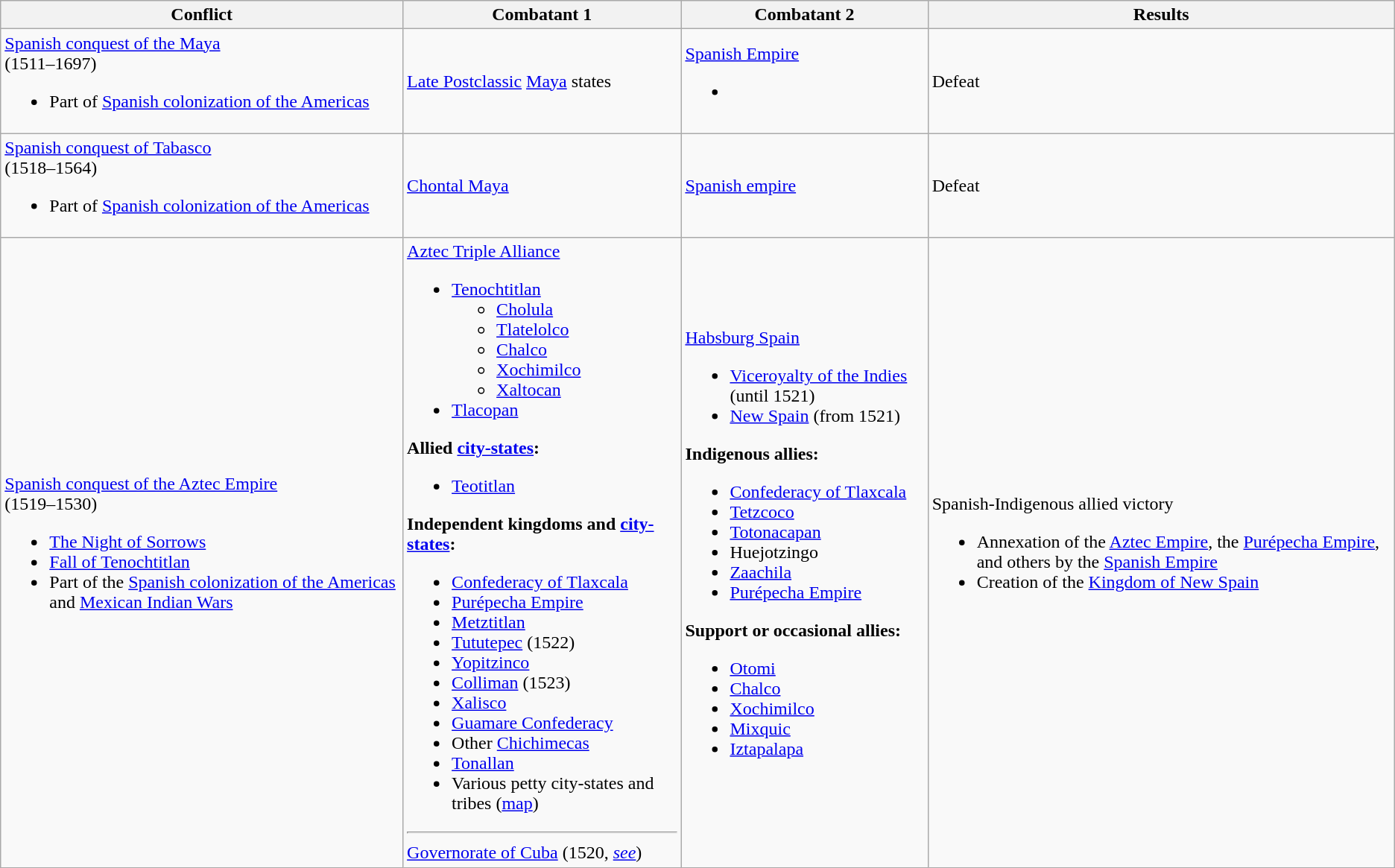<table class="wikitable">
<tr>
<th>Conflict</th>
<th>Combatant 1</th>
<th>Combatant 2</th>
<th>Results</th>
</tr>
<tr>
<td><a href='#'>Spanish conquest of the Maya</a><br>(1511–1697)<ul><li>Part of <a href='#'>Spanish colonization of the Americas</a></li></ul></td>
<td><a href='#'>Late Postclassic</a> <a href='#'>Maya</a> states</td>
<td> <a href='#'>Spanish Empire</a><br><ul><li></li></ul></td>
<td>Defeat</td>
</tr>
<tr>
<td><a href='#'>Spanish conquest of Tabasco</a><br>(1518–1564)<ul><li>Part of <a href='#'>Spanish colonization of the Americas</a></li></ul></td>
<td><a href='#'>Chontal Maya</a></td>
<td> <a href='#'>Spanish empire</a></td>
<td>Defeat</td>
</tr>
<tr>
<td><a href='#'>Spanish conquest of the Aztec Empire</a><br>(1519–1530)<ul><li><a href='#'>The Night of Sorrows</a></li><li><a href='#'>Fall of Tenochtitlan</a></li><li>Part of the <a href='#'>Spanish colonization of the Americas</a> and <a href='#'>Mexican Indian Wars</a></li></ul></td>
<td> <a href='#'>Aztec Triple Alliance</a> <br><ul><li> <a href='#'>Tenochtitlan</a><ul><li><a href='#'>Cholula</a></li><li> <a href='#'>Tlatelolco</a></li><li> <a href='#'>Chalco</a></li><li> <a href='#'>Xochimilco</a></li><li><a href='#'>Xaltocan</a></li></ul></li><li> <a href='#'>Tlacopan</a></li></ul><strong>Allied <a href='#'>city-states</a>:</strong><ul><li><a href='#'>Teotitlan</a></li></ul><strong>Independent kingdoms and <a href='#'>city-states</a>:</strong><ul><li> <a href='#'>Confederacy of Tlaxcala</a> </li><li> <a href='#'>Purépecha Empire</a> </li><li> <a href='#'>Metztitlan</a></li><li><a href='#'>Tututepec</a> (1522)</li><li><a href='#'>Yopitzinco</a></li><li><a href='#'>Colliman</a> (1523)</li><li><a href='#'>Xalisco</a></li><li><a href='#'>Guamare Confederacy</a></li><li>Other <a href='#'>Chichimecas</a></li><li><a href='#'>Tonallan</a></li><li>Various petty city-states and tribes (<a href='#'>map</a>)</li></ul><hr> <a href='#'>Governorate of Cuba</a> (1520, <em><a href='#'>see</a></em>)</td>
<td> <a href='#'>Habsburg Spain</a><br><ul><li> <a href='#'>Viceroyalty of the Indies</a> (until 1521)</li><li> <a href='#'>New Spain</a> (from 1521)</li></ul><strong>Indigenous allies:</strong><ul><li> <a href='#'>Confederacy of Tlaxcala</a></li><li> <a href='#'>Tetzcoco</a></li><li> <a href='#'>Totonacapan</a></li><li>Huejotzingo</li><li><a href='#'>Zaachila</a></li><li> <a href='#'>Purépecha Empire</a> </li></ul><strong>Support or occasional allies:</strong><ul><li> <a href='#'>Otomi</a></li><li> <a href='#'>Chalco</a></li><li> <a href='#'>Xochimilco</a></li><li><a href='#'>Mixquic</a></li><li> <a href='#'>Iztapalapa</a></li></ul></td>
<td>Spanish-Indigenous allied victory<br><ul><li>Annexation of the <a href='#'>Aztec Empire</a>, the <a href='#'>Purépecha Empire</a>, and others by the <a href='#'>Spanish Empire</a></li><li>Creation of the <a href='#'>Kingdom of New Spain</a></li></ul></td>
</tr>
</table>
